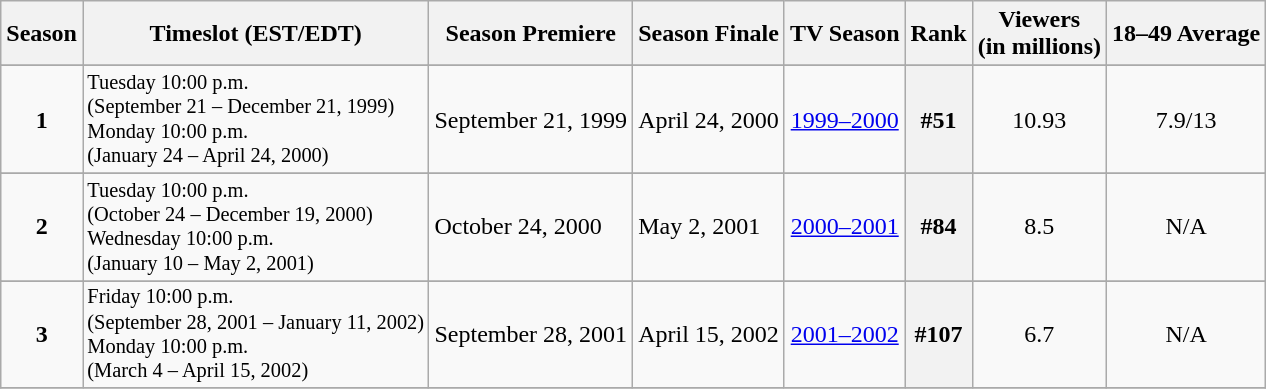<table class="wikitable">
<tr>
<th>Season</th>
<th>Timeslot (EST/EDT)</th>
<th>Season Premiere</th>
<th>Season Finale</th>
<th>TV Season</th>
<th>Rank</th>
<th>Viewers<br>(in millions)</th>
<th>18–49 Average</th>
</tr>
<tr>
</tr>
<tr style="background-color:#F9F9F9">
<th style="background:#F9F9F9;text-align:center"><strong>1</strong></th>
<th style="background:#F9F9F9;font-size:85%;font-weight:normal;text-align:left;line-height:120%">Tuesday 10:00 p.m.<br>(September 21 – December 21, 1999)<br>Monday 10:00 p.m.<br>(January 24 – April 24, 2000)</th>
<td>September 21, 1999</td>
<td>April 24, 2000</td>
<td style="text-align:center"><a href='#'>1999–2000</a></td>
<th style="text-align:center">#51</th>
<td style="text-align:center">10.93</td>
<td style="text-align:center">7.9/13</td>
</tr>
<tr>
</tr>
<tr style="background-color:#F9F9F9">
<th style="background:#F9F9F9;text-align:center"><strong>2</strong></th>
<th style="background:#F9F9F9;font-size:85%;font-weight:normal;text-align:left;line-height:120%">Tuesday 10:00 p.m.<br>(October 24 – December 19, 2000)<br>Wednesday 10:00 p.m.<br>(January 10 – May 2, 2001)</th>
<td>October 24, 2000</td>
<td>May 2, 2001</td>
<td style="text-align:center"><a href='#'>2000–2001</a></td>
<th style="text-align:center">#84</th>
<td style="text-align:center">8.5</td>
<td style="text-align:center">N/A</td>
</tr>
<tr>
</tr>
<tr style="background-color:#F9F9F9">
<th style="background:#F9F9F9;text-align:center"><strong>3</strong></th>
<th style="background:#F9F9F9;font-size:85%;font-weight:normal;text-align:left;line-height:120%">Friday 10:00 p.m.<br>(September 28, 2001 – January 11, 2002)<br>Monday 10:00 p.m.<br>(March 4 – April 15, 2002)</th>
<td>September 28, 2001</td>
<td>April 15, 2002</td>
<td style="text-align:center"><a href='#'>2001–2002</a></td>
<th style="text-align:center">#107</th>
<td style="text-align:center">6.7</td>
<td style="text-align:center">N/A</td>
</tr>
<tr>
</tr>
</table>
